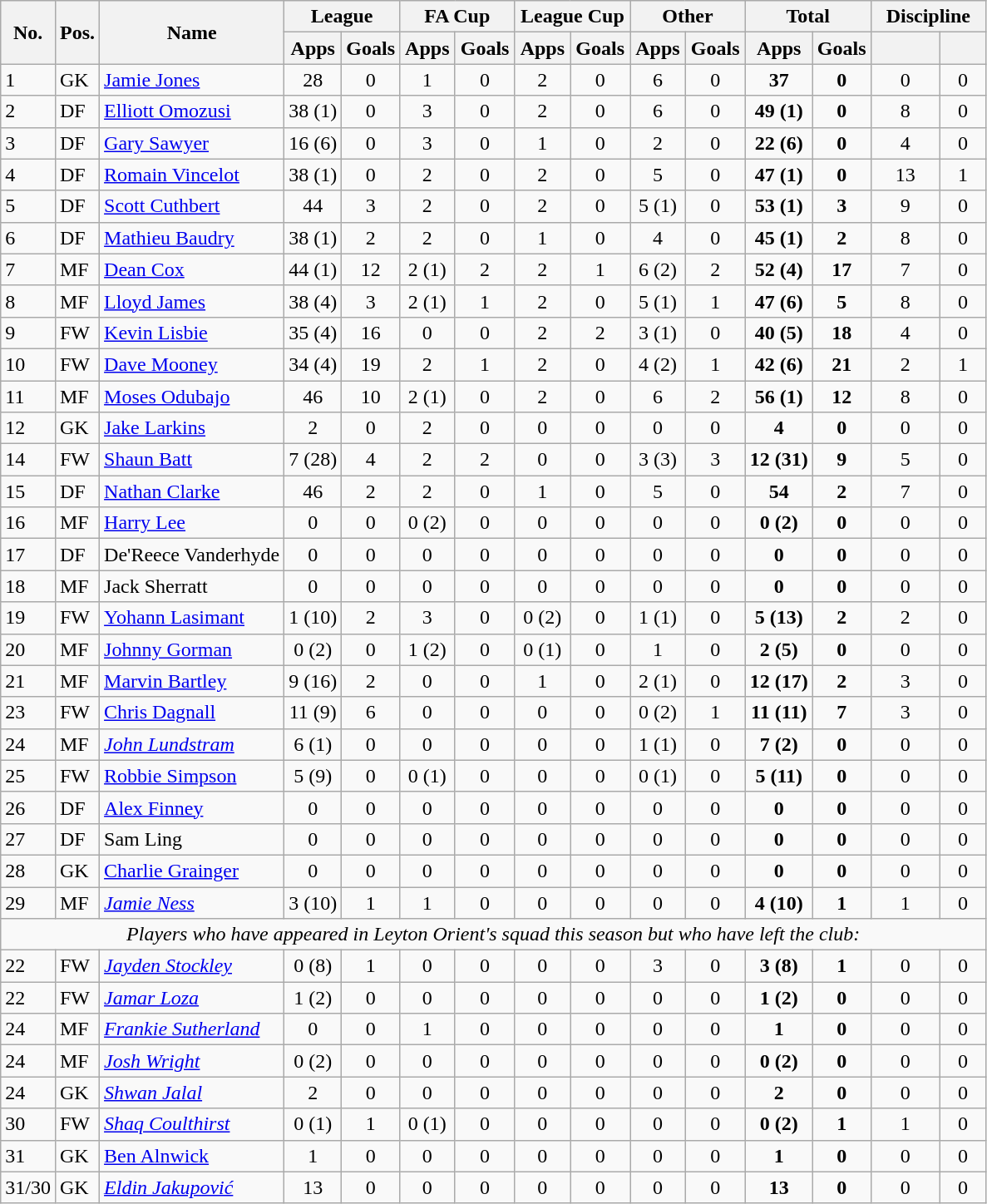<table class="wikitable" style="text-align:center">
<tr>
<th rowspan="2">No.</th>
<th rowspan="2">Pos.</th>
<th rowspan="2">Name</th>
<th colspan="2" style="width:85px;">League</th>
<th colspan="2" style="width:85px;">FA Cup</th>
<th colspan="2" style="width:85px;">League Cup</th>
<th colspan="2" style="width:85px;">Other</th>
<th colspan="2" style="width:85px;">Total</th>
<th colspan="2" style="width:85px;">Discipline</th>
</tr>
<tr>
<th>Apps</th>
<th>Goals</th>
<th>Apps</th>
<th>Goals</th>
<th>Apps</th>
<th>Goals</th>
<th>Apps</th>
<th>Goals</th>
<th>Apps</th>
<th>Goals</th>
<th></th>
<th></th>
</tr>
<tr>
<td align="left">1</td>
<td align="left">GK</td>
<td align="left"> <a href='#'>Jamie Jones</a></td>
<td>28</td>
<td>0</td>
<td>1</td>
<td>0</td>
<td>2</td>
<td>0</td>
<td>6</td>
<td>0</td>
<td><strong>37</strong></td>
<td><strong>0</strong></td>
<td>0</td>
<td>0</td>
</tr>
<tr>
<td align="left">2</td>
<td align="left">DF</td>
<td align="left"> <a href='#'>Elliott Omozusi</a></td>
<td>38 (1)</td>
<td>0</td>
<td>3</td>
<td>0</td>
<td>2</td>
<td>0</td>
<td>6</td>
<td>0</td>
<td><strong>49 (1)</strong></td>
<td><strong>0</strong></td>
<td>8</td>
<td>0</td>
</tr>
<tr>
<td align="left">3</td>
<td align="left">DF</td>
<td align="left"> <a href='#'>Gary Sawyer</a></td>
<td>16 (6)</td>
<td>0</td>
<td>3</td>
<td>0</td>
<td>1</td>
<td>0</td>
<td>2</td>
<td>0</td>
<td><strong>22 (6)</strong></td>
<td><strong>0</strong></td>
<td>4</td>
<td>0</td>
</tr>
<tr>
<td align="left">4</td>
<td align="left">DF</td>
<td align="left"> <a href='#'>Romain Vincelot</a></td>
<td>38 (1)</td>
<td>0</td>
<td>2</td>
<td>0</td>
<td>2</td>
<td>0</td>
<td>5</td>
<td>0</td>
<td><strong>47 (1)</strong></td>
<td><strong>0</strong></td>
<td>13</td>
<td>1</td>
</tr>
<tr>
<td align="left">5</td>
<td align="left">DF</td>
<td align="left"> <a href='#'>Scott Cuthbert</a></td>
<td>44</td>
<td>3</td>
<td>2</td>
<td>0</td>
<td>2</td>
<td>0</td>
<td>5 (1)</td>
<td>0</td>
<td><strong>53 (1)</strong></td>
<td><strong>3</strong></td>
<td>9</td>
<td>0</td>
</tr>
<tr>
<td align="left">6</td>
<td align="left">DF</td>
<td align="left"> <a href='#'>Mathieu Baudry</a></td>
<td>38 (1)</td>
<td>2</td>
<td>2</td>
<td>0</td>
<td>1</td>
<td>0</td>
<td>4</td>
<td>0</td>
<td><strong>45 (1)</strong></td>
<td><strong>2</strong></td>
<td>8</td>
<td>0</td>
</tr>
<tr>
<td align="left">7</td>
<td align="left">MF</td>
<td align="left"> <a href='#'>Dean Cox</a></td>
<td>44 (1)</td>
<td>12</td>
<td>2 (1)</td>
<td>2</td>
<td>2</td>
<td>1</td>
<td>6 (2)</td>
<td>2</td>
<td><strong>52 (4)</strong></td>
<td><strong>17</strong></td>
<td>7</td>
<td>0</td>
</tr>
<tr>
<td align="left">8</td>
<td align="left">MF</td>
<td align="left"> <a href='#'>Lloyd James</a></td>
<td>38 (4)</td>
<td>3</td>
<td>2 (1)</td>
<td>1</td>
<td>2</td>
<td>0</td>
<td>5 (1)</td>
<td>1</td>
<td><strong>47 (6)</strong></td>
<td><strong>5</strong></td>
<td>8</td>
<td>0</td>
</tr>
<tr>
<td align="left">9</td>
<td align="left">FW</td>
<td align="left"> <a href='#'>Kevin Lisbie</a></td>
<td>35 (4)</td>
<td>16</td>
<td>0</td>
<td>0</td>
<td>2</td>
<td>2</td>
<td>3 (1)</td>
<td>0</td>
<td><strong>40 (5)</strong></td>
<td><strong>18</strong></td>
<td>4</td>
<td>0</td>
</tr>
<tr>
<td align="left">10</td>
<td align="left">FW</td>
<td align="left"> <a href='#'>Dave Mooney</a></td>
<td>34 (4)</td>
<td>19</td>
<td>2</td>
<td>1</td>
<td>2</td>
<td>0</td>
<td>4 (2)</td>
<td>1</td>
<td><strong>42 (6)</strong></td>
<td><strong>21</strong></td>
<td>2</td>
<td>1</td>
</tr>
<tr>
<td align="left">11</td>
<td align="left">MF</td>
<td align="left"> <a href='#'>Moses Odubajo</a></td>
<td>46</td>
<td>10</td>
<td>2 (1)</td>
<td>0</td>
<td>2</td>
<td>0</td>
<td>6</td>
<td>2</td>
<td><strong>56 (1)</strong></td>
<td><strong>12</strong></td>
<td>8</td>
<td>0</td>
</tr>
<tr>
<td align="left">12</td>
<td align="left">GK</td>
<td align="left"> <a href='#'>Jake Larkins</a></td>
<td>2</td>
<td>0</td>
<td>2</td>
<td>0</td>
<td>0</td>
<td>0</td>
<td>0</td>
<td>0</td>
<td><strong>4</strong></td>
<td><strong>0</strong></td>
<td>0</td>
<td>0</td>
</tr>
<tr>
<td align="left">14</td>
<td align="left">FW</td>
<td align="left"> <a href='#'>Shaun Batt</a></td>
<td>7 (28)</td>
<td>4</td>
<td>2</td>
<td>2</td>
<td>0</td>
<td>0</td>
<td>3 (3)</td>
<td>3</td>
<td><strong>12 (31)</strong></td>
<td><strong>9</strong></td>
<td>5</td>
<td>0</td>
</tr>
<tr>
<td align="left">15</td>
<td align="left">DF</td>
<td align="left"> <a href='#'>Nathan Clarke</a></td>
<td>46</td>
<td>2</td>
<td>2</td>
<td>0</td>
<td>1</td>
<td>0</td>
<td>5</td>
<td>0</td>
<td><strong>54</strong></td>
<td><strong>2</strong></td>
<td>7</td>
<td>0</td>
</tr>
<tr>
<td align="left">16</td>
<td align="left">MF</td>
<td align="left"> <a href='#'>Harry Lee</a></td>
<td>0</td>
<td>0</td>
<td>0 (2)</td>
<td>0</td>
<td>0</td>
<td>0</td>
<td>0</td>
<td>0</td>
<td><strong>0 (2)</strong></td>
<td><strong>0</strong></td>
<td>0</td>
<td>0</td>
</tr>
<tr>
<td align="left">17</td>
<td align="left">DF</td>
<td align="left"> De'Reece Vanderhyde</td>
<td>0</td>
<td>0</td>
<td>0</td>
<td>0</td>
<td>0</td>
<td>0</td>
<td>0</td>
<td>0</td>
<td><strong>0</strong></td>
<td><strong>0</strong></td>
<td>0</td>
<td>0</td>
</tr>
<tr>
<td align="left">18</td>
<td align="left">MF</td>
<td align="left"> Jack Sherratt</td>
<td>0</td>
<td>0</td>
<td>0</td>
<td>0</td>
<td>0</td>
<td>0</td>
<td>0</td>
<td>0</td>
<td><strong>0</strong></td>
<td><strong>0</strong></td>
<td>0</td>
<td>0</td>
</tr>
<tr>
<td align="left">19</td>
<td align="left">FW</td>
<td align="left"> <a href='#'>Yohann Lasimant</a></td>
<td>1 (10)</td>
<td>2</td>
<td>3</td>
<td>0</td>
<td>0 (2)</td>
<td>0</td>
<td>1 (1)</td>
<td>0</td>
<td><strong>5 (13)</strong></td>
<td><strong>2</strong></td>
<td>2</td>
<td>0</td>
</tr>
<tr>
<td align="left">20</td>
<td align="left">MF</td>
<td align="left"> <a href='#'>Johnny Gorman</a></td>
<td>0 (2)</td>
<td>0</td>
<td>1 (2)</td>
<td>0</td>
<td>0 (1)</td>
<td>0</td>
<td>1</td>
<td>0</td>
<td><strong>2 (5)</strong></td>
<td><strong>0</strong></td>
<td>0</td>
<td>0</td>
</tr>
<tr>
<td align="left">21</td>
<td align="left">MF</td>
<td align="left"> <a href='#'>Marvin Bartley</a></td>
<td>9 (16)</td>
<td>2</td>
<td>0</td>
<td>0</td>
<td>1</td>
<td>0</td>
<td>2 (1)</td>
<td>0</td>
<td><strong>12 (17)</strong></td>
<td><strong>2</strong></td>
<td>3</td>
<td>0</td>
</tr>
<tr>
<td align="left">23</td>
<td align="left">FW</td>
<td align="left"> <a href='#'>Chris Dagnall</a></td>
<td>11 (9)</td>
<td>6</td>
<td>0</td>
<td>0</td>
<td>0</td>
<td>0</td>
<td>0 (2)</td>
<td>1</td>
<td><strong>11 (11)</strong></td>
<td><strong>7</strong></td>
<td>3</td>
<td>0</td>
</tr>
<tr>
<td align="left">24</td>
<td align="left">MF</td>
<td align="left"> <em><a href='#'>John Lundstram</a></em></td>
<td>6 (1)</td>
<td>0</td>
<td>0</td>
<td>0</td>
<td>0</td>
<td>0</td>
<td>1 (1)</td>
<td>0</td>
<td><strong>7 (2)</strong></td>
<td><strong>0</strong></td>
<td>0</td>
<td>0</td>
</tr>
<tr>
<td align="left">25</td>
<td align="left">FW</td>
<td align="left"> <a href='#'>Robbie Simpson</a></td>
<td>5 (9)</td>
<td>0</td>
<td>0 (1)</td>
<td>0</td>
<td>0</td>
<td>0</td>
<td>0 (1)</td>
<td>0</td>
<td><strong>5 (11)</strong></td>
<td><strong>0</strong></td>
<td>0</td>
<td>0</td>
</tr>
<tr>
<td align="left">26</td>
<td align="left">DF</td>
<td align="left"> <a href='#'>Alex Finney</a></td>
<td>0</td>
<td>0</td>
<td>0</td>
<td>0</td>
<td>0</td>
<td>0</td>
<td>0</td>
<td>0</td>
<td><strong>0</strong></td>
<td><strong>0</strong></td>
<td>0</td>
<td>0</td>
</tr>
<tr>
<td align="left">27</td>
<td align="left">DF</td>
<td align="left"> Sam Ling</td>
<td>0</td>
<td>0</td>
<td>0</td>
<td>0</td>
<td>0</td>
<td>0</td>
<td>0</td>
<td>0</td>
<td><strong>0</strong></td>
<td><strong>0</strong></td>
<td>0</td>
<td>0</td>
</tr>
<tr>
<td align="left">28</td>
<td align="left">GK</td>
<td align="left"> <a href='#'>Charlie Grainger</a></td>
<td>0</td>
<td>0</td>
<td>0</td>
<td>0</td>
<td>0</td>
<td>0</td>
<td>0</td>
<td>0</td>
<td><strong>0</strong></td>
<td><strong>0</strong></td>
<td>0</td>
<td>0</td>
</tr>
<tr>
<td align="left">29</td>
<td align="left">MF</td>
<td align="left"> <em><a href='#'>Jamie Ness</a></em></td>
<td>3 (10)</td>
<td>1</td>
<td>1</td>
<td>0</td>
<td>0</td>
<td>0</td>
<td>0</td>
<td>0</td>
<td><strong>4 (10)</strong></td>
<td><strong>1</strong></td>
<td>1</td>
<td>0</td>
</tr>
<tr>
<td colspan="15"><em>Players who have appeared in Leyton Orient's squad this season but who have left the club:</em></td>
</tr>
<tr>
<td align="left">22</td>
<td align="left">FW</td>
<td align="left"> <em><a href='#'>Jayden Stockley</a></em></td>
<td>0 (8)</td>
<td>1</td>
<td>0</td>
<td>0</td>
<td>0</td>
<td>0</td>
<td>3</td>
<td>0</td>
<td><strong>3 (8)</strong></td>
<td><strong>1</strong></td>
<td>0</td>
<td>0</td>
</tr>
<tr>
<td align="left">22</td>
<td align="left">FW</td>
<td align="left"> <em><a href='#'>Jamar Loza</a></em></td>
<td>1 (2)</td>
<td>0</td>
<td>0</td>
<td>0</td>
<td>0</td>
<td>0</td>
<td>0</td>
<td>0</td>
<td><strong>1 (2)</strong></td>
<td><strong>0</strong></td>
<td>0</td>
<td>0</td>
</tr>
<tr>
<td align="left">24</td>
<td align="left">MF</td>
<td align="left"> <em><a href='#'>Frankie Sutherland</a></em></td>
<td>0</td>
<td>0</td>
<td>1</td>
<td>0</td>
<td>0</td>
<td>0</td>
<td>0</td>
<td>0</td>
<td><strong>1</strong></td>
<td><strong>0</strong></td>
<td>0</td>
<td>0</td>
</tr>
<tr>
<td align="left">24</td>
<td align="left">MF</td>
<td align="left"> <em><a href='#'>Josh Wright</a></em></td>
<td>0 (2)</td>
<td>0</td>
<td>0</td>
<td>0</td>
<td>0</td>
<td>0</td>
<td>0</td>
<td>0</td>
<td><strong>0 (2)</strong></td>
<td><strong>0</strong></td>
<td>0</td>
<td>0</td>
</tr>
<tr>
<td align="left">24</td>
<td align="left">GK</td>
<td align="left"> <em><a href='#'>Shwan Jalal</a></em></td>
<td>2</td>
<td>0</td>
<td>0</td>
<td>0</td>
<td>0</td>
<td>0</td>
<td>0</td>
<td>0</td>
<td><strong>2</strong></td>
<td><strong>0</strong></td>
<td>0</td>
<td>0</td>
</tr>
<tr>
<td align="left">30</td>
<td align="left">FW</td>
<td align="left"> <em><a href='#'>Shaq Coulthirst</a></em></td>
<td>0 (1)</td>
<td>1</td>
<td>0 (1)</td>
<td>0</td>
<td>0</td>
<td>0</td>
<td>0</td>
<td>0</td>
<td><strong>0 (2)</strong></td>
<td><strong>1</strong></td>
<td>1</td>
<td>0</td>
</tr>
<tr>
<td align="left">31</td>
<td align="left">GK</td>
<td align="left"> <a href='#'>Ben Alnwick</a></td>
<td>1</td>
<td>0</td>
<td>0</td>
<td>0</td>
<td>0</td>
<td>0</td>
<td>0</td>
<td>0</td>
<td><strong>1</strong></td>
<td><strong>0</strong></td>
<td>0</td>
<td>0</td>
</tr>
<tr>
<td align="left">31/30</td>
<td align="left">GK</td>
<td align="left"> <em><a href='#'>Eldin Jakupović</a></em></td>
<td>13</td>
<td>0</td>
<td>0</td>
<td>0</td>
<td>0</td>
<td>0</td>
<td>0</td>
<td>0</td>
<td><strong>13</strong></td>
<td><strong>0</strong></td>
<td>0</td>
<td>0</td>
</tr>
</table>
